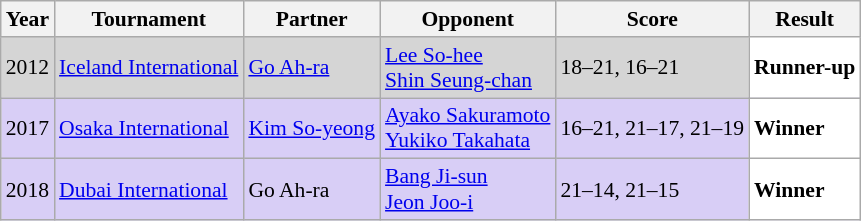<table class="sortable wikitable" style="font-size: 90%;">
<tr>
<th>Year</th>
<th>Tournament</th>
<th>Partner</th>
<th>Opponent</th>
<th>Score</th>
<th>Result</th>
</tr>
<tr style="background:#D5D5D5">
<td align="center">2012</td>
<td align="left"><a href='#'>Iceland International</a></td>
<td align="left"> <a href='#'>Go Ah-ra</a></td>
<td align="left"> <a href='#'>Lee So-hee</a> <br>  <a href='#'>Shin Seung-chan</a></td>
<td align="left">18–21, 16–21</td>
<td style="text-align:left; background:white"> <strong>Runner-up</strong></td>
</tr>
<tr style="background:#D8CEF6">
<td align="center">2017</td>
<td align="left"><a href='#'>Osaka International</a></td>
<td align="left"> <a href='#'>Kim So-yeong</a></td>
<td align="left"> <a href='#'>Ayako Sakuramoto</a> <br>  <a href='#'>Yukiko Takahata</a></td>
<td align="left">16–21, 21–17, 21–19</td>
<td style="text-align:left; background:white"> <strong>Winner</strong></td>
</tr>
<tr style="background:#D8CEF6">
<td align="center">2018</td>
<td align="left"><a href='#'>Dubai International</a></td>
<td align="left"> Go Ah-ra</td>
<td align="left"> <a href='#'>Bang Ji-sun</a> <br>  <a href='#'>Jeon Joo-i</a></td>
<td align="left">21–14, 21–15</td>
<td style="text-align:left; background:white"> <strong>Winner</strong></td>
</tr>
</table>
